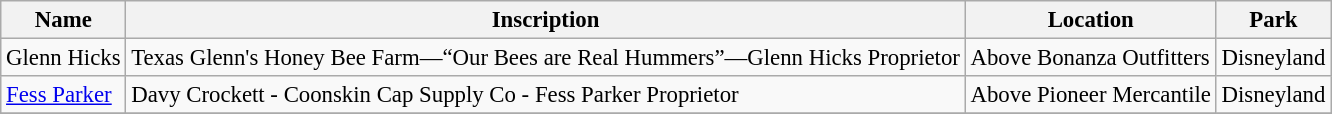<table class="wikitable" style="font-size: 95%">
<tr>
<th>Name</th>
<th>Inscription</th>
<th>Location</th>
<th>Park</th>
</tr>
<tr>
<td>Glenn Hicks</td>
<td>Texas Glenn's Honey Bee Farm—“Our Bees are Real Hummers”—Glenn Hicks Proprietor</td>
<td>Above Bonanza Outfitters</td>
<td>Disneyland</td>
</tr>
<tr>
<td><a href='#'>Fess Parker</a></td>
<td>Davy Crockett - Coonskin Cap Supply Co - Fess Parker Proprietor</td>
<td>Above Pioneer Mercantile</td>
<td>Disneyland</td>
</tr>
<tr>
</tr>
</table>
